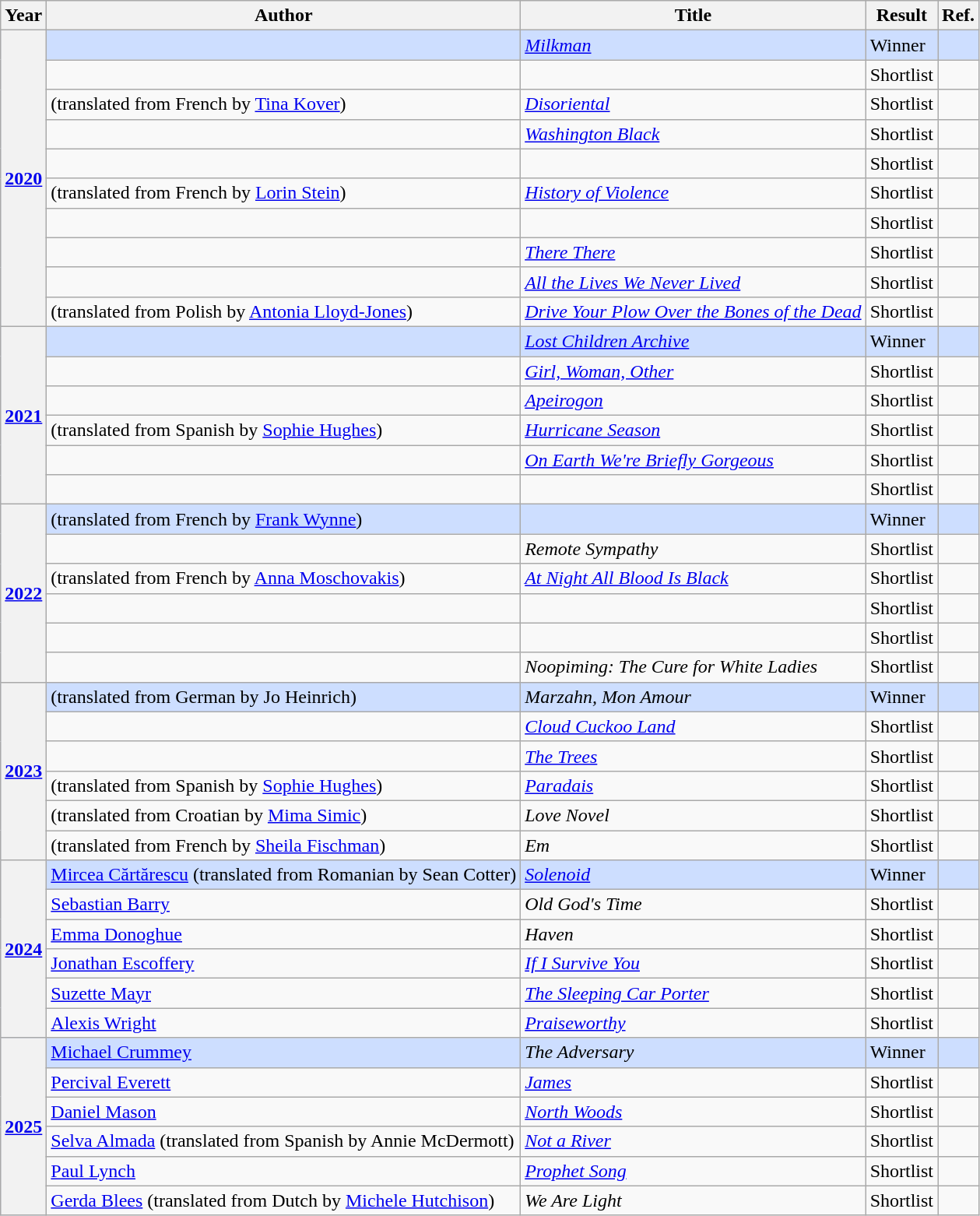<table class="wikitable">
<tr>
<th>Year</th>
<th>Author</th>
<th>Title</th>
<th>Result</th>
<th>Ref.</th>
</tr>
<tr style=background:#cddeff>
<th rowspan="10"><a href='#'>2020</a></th>
<td></td>
<td><em><a href='#'>Milkman</a></em></td>
<td>Winner</td>
<td></td>
</tr>
<tr>
<td></td>
<td><em></em></td>
<td>Shortlist</td>
<td></td>
</tr>
<tr>
<td> (translated from French by <a href='#'>Tina Kover</a>)</td>
<td><em><a href='#'>Disoriental</a></em></td>
<td>Shortlist</td>
<td></td>
</tr>
<tr>
<td></td>
<td><em><a href='#'>Washington Black</a></em></td>
<td>Shortlist</td>
<td></td>
</tr>
<tr>
<td></td>
<td><em></em></td>
<td>Shortlist</td>
<td></td>
</tr>
<tr>
<td> (translated from French by <a href='#'>Lorin Stein</a>)</td>
<td><em><a href='#'>History of Violence</a></em></td>
<td>Shortlist</td>
<td></td>
</tr>
<tr>
<td></td>
<td><em></em></td>
<td>Shortlist</td>
<td></td>
</tr>
<tr>
<td></td>
<td><em><a href='#'>There There</a></em></td>
<td>Shortlist</td>
<td></td>
</tr>
<tr>
<td></td>
<td><em><a href='#'>All the Lives We Never Lived</a></em></td>
<td>Shortlist</td>
<td></td>
</tr>
<tr>
<td> (translated from Polish by <a href='#'>Antonia Lloyd-Jones</a>)</td>
<td><em><a href='#'>Drive Your Plow Over the Bones of the Dead</a></em></td>
<td>Shortlist</td>
<td></td>
</tr>
<tr style=background:#cddeff>
<th rowspan="6"><a href='#'>2021</a></th>
<td></td>
<td><em><a href='#'>Lost Children Archive</a></em></td>
<td>Winner</td>
<td></td>
</tr>
<tr>
<td></td>
<td><em><a href='#'>Girl, Woman, Other</a></em></td>
<td>Shortlist</td>
<td></td>
</tr>
<tr>
<td></td>
<td><em><a href='#'>Apeirogon</a></em></td>
<td>Shortlist</td>
<td></td>
</tr>
<tr>
<td> (translated from Spanish by <a href='#'>Sophie Hughes</a>)</td>
<td><em><a href='#'>Hurricane Season</a></em></td>
<td>Shortlist</td>
<td></td>
</tr>
<tr>
<td></td>
<td><em><a href='#'>On Earth We're Briefly Gorgeous</a></em></td>
<td>Shortlist</td>
<td></td>
</tr>
<tr>
<td></td>
<td><em></em></td>
<td>Shortlist</td>
<td></td>
</tr>
<tr style=background:#cddeff>
<th rowspan="6"><a href='#'>2022</a></th>
<td>  (translated from French by <a href='#'>Frank Wynne</a>)</td>
<td><em></em></td>
<td>Winner</td>
<td></td>
</tr>
<tr>
<td></td>
<td><em>Remote Sympathy</em></td>
<td>Shortlist</td>
<td></td>
</tr>
<tr>
<td> (translated from French by <a href='#'>Anna Moschovakis</a>)</td>
<td><em><a href='#'>At Night All Blood Is Black</a></em></td>
<td>Shortlist</td>
<td></td>
</tr>
<tr>
<td></td>
<td><em></em></td>
<td>Shortlist</td>
<td></td>
</tr>
<tr>
<td></td>
<td><em></em></td>
<td>Shortlist</td>
<td></td>
</tr>
<tr>
<td></td>
<td><em>Noopiming: The Cure for White Ladies</em></td>
<td>Shortlist</td>
<td></td>
</tr>
<tr style=background:#cddeff>
<th rowspan="6"><a href='#'>2023</a></th>
<td> (translated from German by Jo Heinrich)</td>
<td><em>Marzahn, Mon Amour</em></td>
<td>Winner</td>
<td></td>
</tr>
<tr>
<td></td>
<td><em><a href='#'>Cloud Cuckoo Land</a></em></td>
<td>Shortlist</td>
<td></td>
</tr>
<tr>
<td></td>
<td><em><a href='#'>The Trees</a></em></td>
<td>Shortlist</td>
<td></td>
</tr>
<tr>
<td> (translated from Spanish by <a href='#'>Sophie Hughes</a>)</td>
<td><em><a href='#'>Paradais</a></em></td>
<td>Shortlist</td>
<td></td>
</tr>
<tr>
<td> (translated from Croatian by <a href='#'>Mima Simic</a>)</td>
<td><em>Love Novel</em></td>
<td>Shortlist</td>
<td></td>
</tr>
<tr>
<td> (translated from French by <a href='#'>Sheila Fischman</a>)</td>
<td><em>Em</em></td>
<td>Shortlist</td>
<td></td>
</tr>
<tr style=background:#cddeff>
<th rowspan="6"><a href='#'>2024</a></th>
<td><a href='#'>Mircea Cărtărescu</a> (translated from Romanian by Sean Cotter)</td>
<td><em><a href='#'>Solenoid</a></em></td>
<td>Winner</td>
<td></td>
</tr>
<tr>
<td><a href='#'>Sebastian Barry</a></td>
<td><em>Old God's Time</em></td>
<td>Shortlist</td>
<td></td>
</tr>
<tr>
<td><a href='#'>Emma Donoghue</a></td>
<td><em>Haven</em></td>
<td>Shortlist</td>
<td></td>
</tr>
<tr>
<td><a href='#'>Jonathan Escoffery</a></td>
<td><em><a href='#'>If I Survive You</a></em></td>
<td>Shortlist</td>
<td></td>
</tr>
<tr>
<td><a href='#'>Suzette Mayr</a></td>
<td><em><a href='#'>The Sleeping Car Porter</a></em></td>
<td>Shortlist</td>
<td></td>
</tr>
<tr>
<td><a href='#'>Alexis Wright</a></td>
<td><em><a href='#'>Praiseworthy</a></em></td>
<td>Shortlist</td>
<td></td>
</tr>
<tr style=background:#cddeff>
<th rowspan="6"><a href='#'>2025</a></th>
<td><a href='#'>Michael Crummey</a></td>
<td><em>The Adversary</em></td>
<td>Winner</td>
<td></td>
</tr>
<tr>
<td><a href='#'>Percival Everett</a></td>
<td><a href='#'><em>James</em></a></td>
<td>Shortlist</td>
<td></td>
</tr>
<tr>
<td><a href='#'>Daniel Mason</a></td>
<td><a href='#'><em>North Woods</em></a></td>
<td>Shortlist</td>
<td></td>
</tr>
<tr>
<td><a href='#'>Selva Almada</a> (translated from Spanish by Annie McDermott)</td>
<td><a href='#'><em>Not a River</em></a></td>
<td>Shortlist</td>
<td></td>
</tr>
<tr>
<td><a href='#'>Paul Lynch</a></td>
<td><a href='#'><em>Prophet Song</em></a></td>
<td>Shortlist</td>
<td></td>
</tr>
<tr>
<td><a href='#'>Gerda Blees</a> (translated from Dutch by <a href='#'>Michele Hutchison</a>)</td>
<td><em>We Are Light</em></td>
<td>Shortlist</td>
<td></td>
</tr>
</table>
